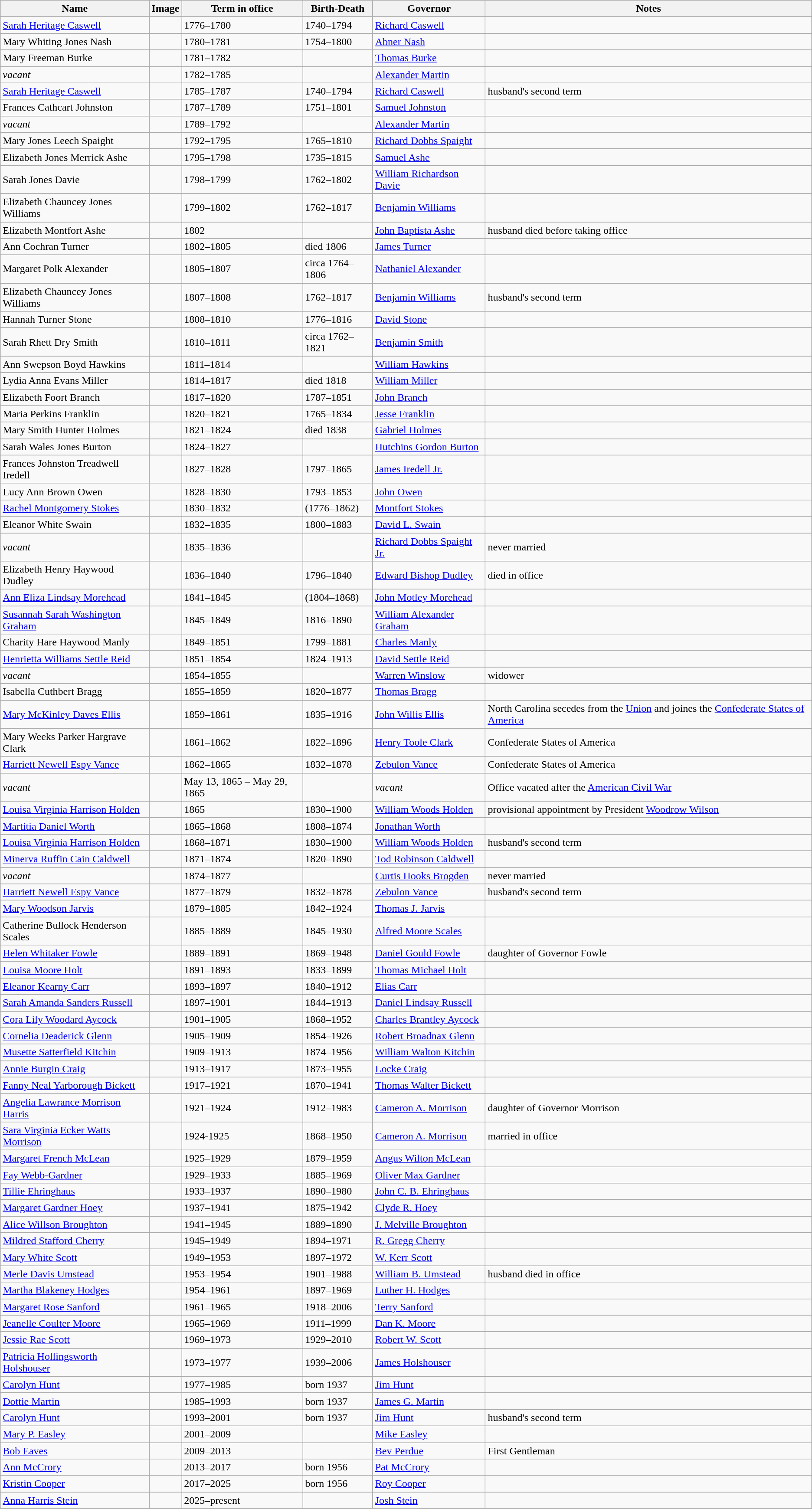<table class=wikitable>
<tr>
<th>Name</th>
<th>Image</th>
<th>Term in office</th>
<th>Birth-Death</th>
<th>Governor</th>
<th>Notes</th>
</tr>
<tr>
<td><a href='#'>Sarah Heritage Caswell</a></td>
<td></td>
<td>1776–1780</td>
<td>1740–1794</td>
<td><a href='#'>Richard Caswell</a></td>
<td></td>
</tr>
<tr>
<td>Mary Whiting Jones Nash</td>
<td></td>
<td>1780–1781</td>
<td>1754–1800</td>
<td><a href='#'>Abner Nash</a></td>
<td></td>
</tr>
<tr>
<td>Mary Freeman Burke</td>
<td></td>
<td>1781–1782</td>
<td></td>
<td><a href='#'>Thomas Burke</a></td>
<td></td>
</tr>
<tr>
<td><em>vacant </em></td>
<td></td>
<td>1782–1785</td>
<td></td>
<td><a href='#'>Alexander Martin</a></td>
<td></td>
</tr>
<tr>
<td><a href='#'>Sarah Heritage Caswell</a></td>
<td></td>
<td>1785–1787</td>
<td>1740–1794</td>
<td><a href='#'>Richard Caswell</a></td>
<td>husband's second term</td>
</tr>
<tr>
<td>Frances Cathcart Johnston</td>
<td></td>
<td>1787–1789</td>
<td>1751–1801</td>
<td><a href='#'>Samuel Johnston</a></td>
<td></td>
</tr>
<tr>
<td><em>vacant </em></td>
<td></td>
<td>1789–1792</td>
<td></td>
<td><a href='#'>Alexander Martin</a></td>
<td></td>
</tr>
<tr>
<td>Mary Jones Leech Spaight</td>
<td></td>
<td>1792–1795</td>
<td>1765–1810</td>
<td><a href='#'>Richard Dobbs Spaight</a></td>
<td></td>
</tr>
<tr>
<td>Elizabeth Jones Merrick Ashe</td>
<td></td>
<td>1795–1798</td>
<td>1735–1815</td>
<td><a href='#'>Samuel Ashe</a></td>
<td></td>
</tr>
<tr>
<td>Sarah Jones Davie</td>
<td></td>
<td>1798–1799</td>
<td>1762–1802</td>
<td><a href='#'>William Richardson Davie</a></td>
<td></td>
</tr>
<tr>
<td>Elizabeth Chauncey Jones Williams</td>
<td></td>
<td>1799–1802</td>
<td>1762–1817</td>
<td><a href='#'>Benjamin Williams</a></td>
<td></td>
</tr>
<tr>
<td>Elizabeth Montfort Ashe</td>
<td></td>
<td>1802</td>
<td></td>
<td><a href='#'>John Baptista Ashe</a></td>
<td>husband died before taking office</td>
</tr>
<tr>
<td>Ann Cochran Turner</td>
<td></td>
<td>1802–1805</td>
<td>died 1806</td>
<td><a href='#'>James Turner</a></td>
<td></td>
</tr>
<tr>
<td>Margaret Polk Alexander</td>
<td></td>
<td>1805–1807</td>
<td>circa 1764–1806</td>
<td><a href='#'>Nathaniel Alexander</a></td>
<td></td>
</tr>
<tr>
<td>Elizabeth Chauncey Jones Williams</td>
<td></td>
<td>1807–1808</td>
<td>1762–1817</td>
<td><a href='#'>Benjamin Williams</a></td>
<td>husband's second term</td>
</tr>
<tr>
<td>Hannah Turner Stone</td>
<td></td>
<td>1808–1810</td>
<td>1776–1816</td>
<td><a href='#'>David Stone</a></td>
<td></td>
</tr>
<tr>
<td>Sarah Rhett Dry Smith</td>
<td></td>
<td>1810–1811</td>
<td>circa 1762–1821</td>
<td><a href='#'>Benjamin Smith</a></td>
<td></td>
</tr>
<tr>
<td>Ann Swepson Boyd Hawkins</td>
<td></td>
<td>1811–1814</td>
<td></td>
<td><a href='#'>William Hawkins</a></td>
<td></td>
</tr>
<tr>
<td>Lydia Anna Evans Miller</td>
<td></td>
<td>1814–1817</td>
<td>died 1818</td>
<td><a href='#'>William Miller</a></td>
<td></td>
</tr>
<tr>
<td>Elizabeth Foort Branch</td>
<td></td>
<td>1817–1820</td>
<td>1787–1851</td>
<td><a href='#'>John Branch</a></td>
<td></td>
</tr>
<tr>
<td>Maria Perkins Franklin</td>
<td></td>
<td>1820–1821</td>
<td>1765–1834</td>
<td><a href='#'>Jesse Franklin</a></td>
<td></td>
</tr>
<tr>
<td>Mary Smith Hunter Holmes</td>
<td></td>
<td>1821–1824</td>
<td>died 1838</td>
<td><a href='#'>Gabriel Holmes</a></td>
<td></td>
</tr>
<tr>
<td>Sarah Wales Jones Burton</td>
<td></td>
<td>1824–1827</td>
<td></td>
<td><a href='#'>Hutchins Gordon Burton</a></td>
<td></td>
</tr>
<tr>
<td>Frances Johnston Treadwell Iredell</td>
<td></td>
<td>1827–1828</td>
<td>1797–1865</td>
<td><a href='#'>James Iredell Jr.</a></td>
<td></td>
</tr>
<tr>
<td>Lucy Ann Brown Owen</td>
<td></td>
<td>1828–1830</td>
<td>1793–1853</td>
<td><a href='#'>John Owen</a></td>
<td></td>
</tr>
<tr>
<td><a href='#'>Rachel Montgomery Stokes</a></td>
<td></td>
<td>1830–1832</td>
<td>(1776–1862)</td>
<td><a href='#'>Montfort Stokes</a></td>
<td></td>
</tr>
<tr>
<td>Eleanor White Swain</td>
<td></td>
<td>1832–1835</td>
<td>1800–1883</td>
<td><a href='#'>David L. Swain</a></td>
<td></td>
</tr>
<tr>
<td><em>vacant</em></td>
<td></td>
<td>1835–1836</td>
<td></td>
<td><a href='#'>Richard Dobbs Spaight Jr.</a></td>
<td>never married</td>
</tr>
<tr>
<td>Elizabeth Henry Haywood Dudley</td>
<td></td>
<td>1836–1840</td>
<td>1796–1840</td>
<td><a href='#'>Edward Bishop Dudley</a></td>
<td>died in office</td>
</tr>
<tr>
<td><a href='#'>Ann Eliza Lindsay Morehead</a></td>
<td></td>
<td>1841–1845</td>
<td>(1804–1868)</td>
<td><a href='#'>John Motley Morehead</a></td>
<td></td>
</tr>
<tr>
<td><a href='#'>Susannah Sarah Washington Graham</a></td>
<td></td>
<td>1845–1849</td>
<td>1816–1890</td>
<td><a href='#'>William Alexander Graham</a></td>
<td></td>
</tr>
<tr>
<td>Charity Hare Haywood Manly</td>
<td></td>
<td>1849–1851</td>
<td>1799–1881</td>
<td><a href='#'>Charles Manly</a></td>
<td></td>
</tr>
<tr>
<td><a href='#'>Henrietta Williams Settle Reid</a></td>
<td></td>
<td>1851–1854</td>
<td>1824–1913</td>
<td><a href='#'>David Settle Reid</a></td>
<td></td>
</tr>
<tr>
<td><em>vacant</em></td>
<td></td>
<td>1854–1855</td>
<td></td>
<td><a href='#'>Warren Winslow</a></td>
<td>widower</td>
</tr>
<tr>
<td>Isabella Cuthbert Bragg</td>
<td></td>
<td>1855–1859</td>
<td>1820–1877</td>
<td><a href='#'>Thomas Bragg</a></td>
<td></td>
</tr>
<tr>
<td><a href='#'>Mary McKinley Daves Ellis</a></td>
<td></td>
<td>1859–1861</td>
<td>1835–1916</td>
<td><a href='#'>John Willis Ellis</a></td>
<td>North Carolina secedes from the <a href='#'>Union</a> and joines the <a href='#'>Confederate States of America</a></td>
</tr>
<tr>
<td>Mary Weeks Parker Hargrave Clark</td>
<td></td>
<td>1861–1862</td>
<td>1822–1896</td>
<td><a href='#'>Henry Toole Clark</a></td>
<td>Confederate States of America</td>
</tr>
<tr>
<td><a href='#'>Harriett Newell Espy Vance</a></td>
<td></td>
<td>1862–1865</td>
<td>1832–1878</td>
<td><a href='#'>Zebulon Vance</a></td>
<td>Confederate States of America</td>
</tr>
<tr>
<td><em>vacant</em></td>
<td></td>
<td>May 13, 1865 – May 29, 1865</td>
<td></td>
<td><em>vacant</em></td>
<td>Office vacated after the <a href='#'>American Civil War</a></td>
</tr>
<tr>
<td><a href='#'>Louisa Virginia Harrison Holden</a></td>
<td></td>
<td>1865</td>
<td>1830–1900</td>
<td><a href='#'>William Woods Holden</a></td>
<td>provisional appointment by President <a href='#'>Woodrow Wilson</a></td>
</tr>
<tr>
<td><a href='#'>Martitia Daniel Worth</a></td>
<td></td>
<td>1865–1868</td>
<td>1808–1874</td>
<td><a href='#'>Jonathan Worth</a></td>
<td></td>
</tr>
<tr>
<td><a href='#'>Louisa Virginia Harrison Holden</a></td>
<td></td>
<td>1868–1871</td>
<td>1830–1900</td>
<td><a href='#'>William Woods Holden</a></td>
<td>husband's second term</td>
</tr>
<tr>
<td><a href='#'>Minerva Ruffin Cain Caldwell</a></td>
<td></td>
<td>1871–1874</td>
<td>1820–1890</td>
<td><a href='#'>Tod Robinson Caldwell</a></td>
<td></td>
</tr>
<tr>
<td><em>vacant</em></td>
<td></td>
<td>1874–1877</td>
<td></td>
<td><a href='#'>Curtis Hooks Brogden</a></td>
<td>never married</td>
</tr>
<tr>
<td><a href='#'>Harriett Newell Espy Vance</a></td>
<td></td>
<td>1877–1879</td>
<td>1832–1878</td>
<td><a href='#'>Zebulon Vance</a></td>
<td>husband's second term</td>
</tr>
<tr>
<td><a href='#'>Mary Woodson Jarvis</a></td>
<td></td>
<td>1879–1885</td>
<td>1842–1924</td>
<td><a href='#'>Thomas J. Jarvis</a></td>
<td></td>
</tr>
<tr>
<td>Catherine Bullock Henderson Scales</td>
<td></td>
<td>1885–1889</td>
<td>1845–1930</td>
<td><a href='#'>Alfred Moore Scales</a></td>
<td></td>
</tr>
<tr>
<td><a href='#'>Helen Whitaker Fowle</a></td>
<td></td>
<td>1889–1891</td>
<td>1869–1948</td>
<td><a href='#'>Daniel Gould Fowle</a></td>
<td>daughter of Governor Fowle</td>
</tr>
<tr>
<td><a href='#'>Louisa Moore Holt</a></td>
<td></td>
<td>1891–1893</td>
<td>1833–1899</td>
<td><a href='#'>Thomas Michael Holt</a></td>
<td></td>
</tr>
<tr>
<td><a href='#'>Eleanor Kearny Carr</a></td>
<td></td>
<td>1893–1897</td>
<td>1840–1912</td>
<td><a href='#'>Elias Carr</a></td>
<td></td>
</tr>
<tr>
<td><a href='#'>Sarah Amanda Sanders Russell</a></td>
<td></td>
<td>1897–1901</td>
<td>1844–1913</td>
<td><a href='#'>Daniel Lindsay Russell</a></td>
<td></td>
</tr>
<tr>
<td><a href='#'>Cora Lily Woodard Aycock</a></td>
<td></td>
<td>1901–1905</td>
<td>1868–1952</td>
<td><a href='#'>Charles Brantley Aycock</a></td>
<td></td>
</tr>
<tr>
<td><a href='#'>Cornelia Deaderick Glenn</a></td>
<td></td>
<td>1905–1909</td>
<td>1854–1926</td>
<td><a href='#'>Robert Broadnax Glenn</a></td>
<td></td>
</tr>
<tr>
<td><a href='#'>Musette Satterfield Kitchin</a></td>
<td></td>
<td>1909–1913</td>
<td>1874–1956</td>
<td><a href='#'>William Walton Kitchin</a></td>
</tr>
<tr>
<td><a href='#'>Annie Burgin Craig</a></td>
<td></td>
<td>1913–1917</td>
<td>1873–1955</td>
<td><a href='#'>Locke Craig</a></td>
<td></td>
</tr>
<tr>
<td><a href='#'>Fanny Neal Yarborough Bickett</a></td>
<td></td>
<td>1917–1921</td>
<td>1870–1941</td>
<td><a href='#'>Thomas Walter Bickett</a></td>
<td></td>
</tr>
<tr>
<td><a href='#'>Angelia Lawrance Morrison Harris</a></td>
<td></td>
<td>1921–1924</td>
<td>1912–1983</td>
<td><a href='#'>Cameron A. Morrison</a></td>
<td>daughter of Governor Morrison</td>
</tr>
<tr>
<td><a href='#'>Sara Virginia Ecker Watts Morrison</a></td>
<td></td>
<td>1924-1925</td>
<td>1868–1950</td>
<td><a href='#'>Cameron A. Morrison</a></td>
<td>married in office</td>
</tr>
<tr>
<td><a href='#'>Margaret French McLean</a></td>
<td></td>
<td>1925–1929</td>
<td>1879–1959</td>
<td><a href='#'>Angus Wilton McLean</a></td>
<td></td>
</tr>
<tr>
<td><a href='#'>Fay Webb-Gardner</a></td>
<td></td>
<td>1929–1933</td>
<td>1885–1969</td>
<td><a href='#'>Oliver Max Gardner</a></td>
<td></td>
</tr>
<tr>
<td><a href='#'>Tillie Ehringhaus</a></td>
<td></td>
<td>1933–1937</td>
<td>1890–1980</td>
<td><a href='#'>John C. B. Ehringhaus</a></td>
<td></td>
</tr>
<tr>
<td><a href='#'>Margaret Gardner Hoey</a></td>
<td></td>
<td>1937–1941</td>
<td>1875–1942</td>
<td><a href='#'>Clyde R. Hoey</a></td>
<td></td>
</tr>
<tr>
<td><a href='#'>Alice Willson Broughton</a></td>
<td></td>
<td>1941–1945</td>
<td>1889–1890</td>
<td><a href='#'>J. Melville Broughton</a></td>
<td></td>
</tr>
<tr>
<td><a href='#'>Mildred Stafford Cherry</a></td>
<td></td>
<td>1945–1949</td>
<td>1894–1971</td>
<td><a href='#'>R. Gregg Cherry</a></td>
<td></td>
</tr>
<tr>
<td><a href='#'>Mary White Scott</a></td>
<td></td>
<td>1949–1953</td>
<td>1897–1972</td>
<td><a href='#'>W. Kerr Scott</a></td>
<td></td>
</tr>
<tr>
<td><a href='#'>Merle Davis Umstead</a></td>
<td></td>
<td>1953–1954</td>
<td>1901–1988</td>
<td><a href='#'>William B. Umstead</a></td>
<td>husband died in office</td>
</tr>
<tr>
<td><a href='#'>Martha Blakeney Hodges</a></td>
<td></td>
<td>1954–1961</td>
<td>1897–1969</td>
<td><a href='#'>Luther H. Hodges</a></td>
<td></td>
</tr>
<tr>
<td><a href='#'>Margaret Rose Sanford</a></td>
<td></td>
<td>1961–1965</td>
<td>1918–2006</td>
<td><a href='#'>Terry Sanford</a></td>
<td></td>
</tr>
<tr>
<td><a href='#'>Jeanelle Coulter Moore</a></td>
<td></td>
<td>1965–1969</td>
<td>1911–1999</td>
<td><a href='#'>Dan K. Moore</a></td>
<td></td>
</tr>
<tr>
<td><a href='#'>Jessie Rae Scott</a></td>
<td></td>
<td>1969–1973</td>
<td>1929–2010</td>
<td><a href='#'>Robert W. Scott</a></td>
<td></td>
</tr>
<tr>
<td><a href='#'>Patricia Hollingsworth Holshouser</a></td>
<td></td>
<td>1973–1977</td>
<td>1939–2006</td>
<td><a href='#'>James Holshouser</a></td>
<td></td>
</tr>
<tr>
<td><a href='#'>Carolyn Hunt</a></td>
<td></td>
<td>1977–1985</td>
<td>born 1937</td>
<td><a href='#'>Jim Hunt</a></td>
<td></td>
</tr>
<tr>
<td><a href='#'>Dottie Martin</a></td>
<td></td>
<td>1985–1993</td>
<td>born 1937</td>
<td><a href='#'>James G. Martin</a></td>
<td></td>
</tr>
<tr>
<td><a href='#'>Carolyn Hunt</a></td>
<td></td>
<td>1993–2001</td>
<td>born 1937</td>
<td><a href='#'>Jim Hunt</a></td>
<td>husband's second term</td>
</tr>
<tr>
<td><a href='#'>Mary P. Easley</a></td>
<td></td>
<td>2001–2009</td>
<td></td>
<td><a href='#'>Mike Easley</a></td>
<td></td>
</tr>
<tr>
<td><a href='#'>Bob Eaves</a></td>
<td></td>
<td>2009–2013</td>
<td></td>
<td><a href='#'>Bev Perdue</a></td>
<td>First Gentleman</td>
</tr>
<tr>
<td><a href='#'>Ann McCrory</a></td>
<td></td>
<td>2013–2017</td>
<td>born 1956</td>
<td><a href='#'>Pat McCrory</a></td>
<td></td>
</tr>
<tr>
<td><a href='#'>Kristin Cooper</a></td>
<td></td>
<td>2017–2025</td>
<td>born 1956</td>
<td><a href='#'>Roy Cooper</a></td>
<td></td>
</tr>
<tr>
<td><a href='#'>Anna Harris Stein</a></td>
<td></td>
<td>2025–present</td>
<td></td>
<td><a href='#'>Josh Stein</a></td>
<td></td>
</tr>
</table>
